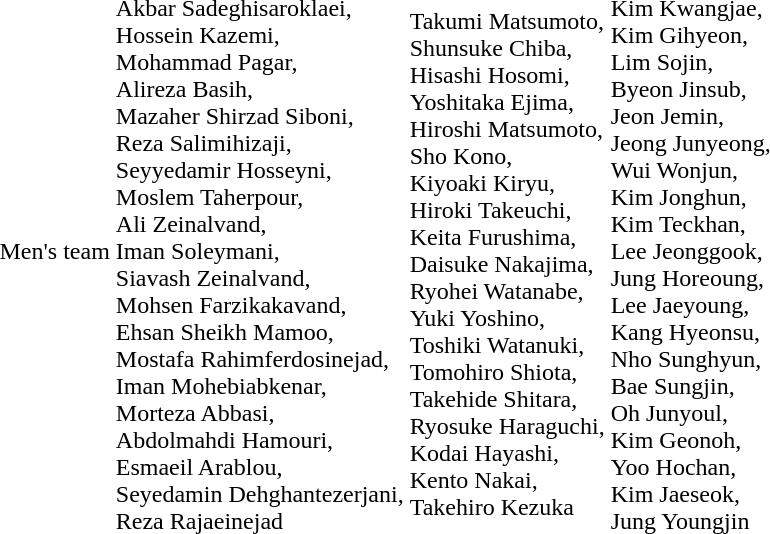<table>
<tr>
<td>Men's team</td>
<td><br>Akbar Sadeghisaroklaei,<br>Hossein Kazemi,<br>Mohammad Pagar,<br>Alireza Basih,<br>Mazaher Shirzad Siboni,<br>Reza Salimihizaji,<br>Seyyedamir Hosseyni,<br>Moslem Taherpour,<br>Ali Zeinalvand,<br>Iman Soleymani,<br>Siavash Zeinalvand,<br>Mohsen Farzikakavand,<br>Ehsan Sheikh Mamoo,<br>Mostafa Rahimferdosinejad,<br>Iman Mohebiabkenar,<br>Morteza Abbasi,<br>Abdolmahdi Hamouri,<br>Esmaeil Arablou,<br>Seyedamin Dehghantezerjani,<br>Reza Rajaeinejad</td>
<td><br>Takumi Matsumoto,<br>Shunsuke Chiba,<br>Hisashi Hosomi,<br>Yoshitaka Ejima,<br>Hiroshi Matsumoto,<br>Sho Kono,<br>Kiyoaki Kiryu,<br>Hiroki Takeuchi,<br>Keita Furushima,<br>Daisuke Nakajima,<br>Ryohei Watanabe,<br>Yuki Yoshino,<br>Toshiki Watanuki,<br>Tomohiro Shiota,<br>Takehide Shitara,<br>Ryosuke Haraguchi,<br>Kodai Hayashi,<br>Kento Nakai,<br>Takehiro Kezuka</td>
<td><br>Kim Kwangjae,<br>Kim Gihyeon,<br>Lim Sojin,<br>Byeon Jinsub,<br>Jeon Jemin,<br>Jeong Junyeong,<br>Wui Wonjun,<br>Kim Jonghun,<br>Kim Teckhan,<br>Lee Jeonggook,<br>Jung Horeoung,<br>Lee Jaeyoung,<br>Kang Hyeonsu,<br>Nho Sunghyun,<br>Bae Sungjin,<br>Oh Junyoul,<br>Kim Geonoh,<br>Yoo Hochan,<br>Kim Jaeseok,<br>Jung Youngjin</td>
</tr>
</table>
